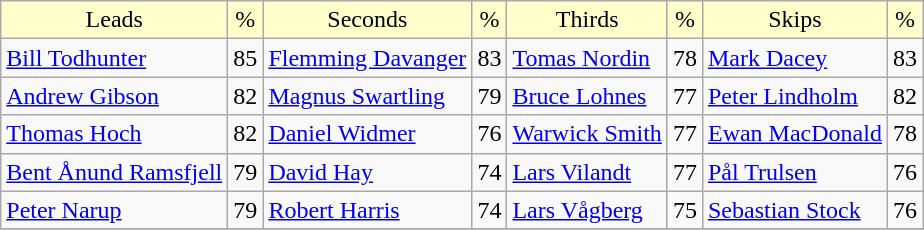<table class="wikitable">
<tr align=center bgcolor="#ffffcc">
<td>Leads</td>
<td>%</td>
<td>Seconds</td>
<td>%</td>
<td>Thirds</td>
<td>%</td>
<td>Skips</td>
<td>%</td>
</tr>
<tr>
<td> <a href='#'>Bill Todhunter</a></td>
<td>85</td>
<td> <a href='#'>Flemming Davanger</a></td>
<td>83</td>
<td> <a href='#'>Tomas Nordin</a></td>
<td>78</td>
<td> <a href='#'>Mark Dacey</a></td>
<td>83</td>
</tr>
<tr>
<td> <a href='#'>Andrew Gibson</a></td>
<td>82</td>
<td> <a href='#'>Magnus Swartling</a></td>
<td>79</td>
<td> <a href='#'>Bruce Lohnes</a></td>
<td>77</td>
<td> <a href='#'>Peter Lindholm</a></td>
<td>82</td>
</tr>
<tr>
<td> <a href='#'>Thomas Hoch</a></td>
<td>82</td>
<td> <a href='#'>Daniel Widmer</a></td>
<td>76</td>
<td> <a href='#'>Warwick Smith</a></td>
<td>77</td>
<td> <a href='#'>Ewan MacDonald</a></td>
<td>78</td>
</tr>
<tr>
<td> <a href='#'>Bent Ånund Ramsfjell</a></td>
<td>79</td>
<td> <a href='#'>David Hay</a></td>
<td>74</td>
<td> <a href='#'>Lars Vilandt</a></td>
<td>77</td>
<td> <a href='#'>Pål Trulsen</a></td>
<td>76</td>
</tr>
<tr>
<td> <a href='#'>Peter Narup</a></td>
<td>79</td>
<td> <a href='#'>Robert Harris</a></td>
<td>74</td>
<td> <a href='#'>Lars Vågberg</a></td>
<td>75</td>
<td> <a href='#'>Sebastian Stock</a></td>
<td>76</td>
</tr>
<tr>
</tr>
</table>
